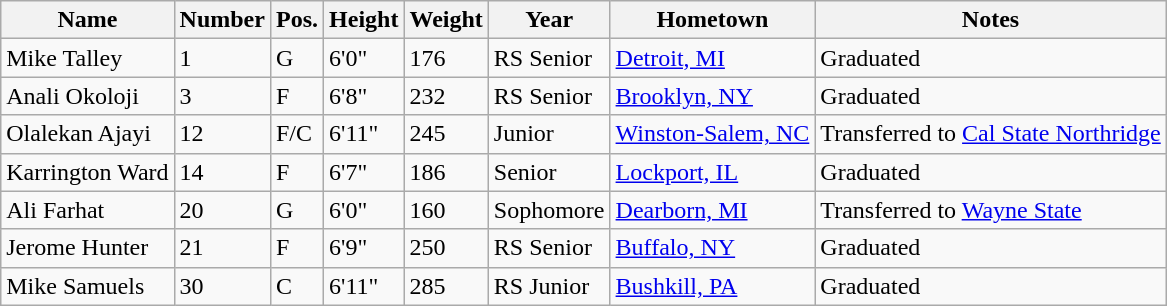<table class="wikitable sortable" border="1">
<tr>
<th>Name</th>
<th>Number</th>
<th>Pos.</th>
<th>Height</th>
<th>Weight</th>
<th>Year</th>
<th>Hometown</th>
<th class="unsortable">Notes</th>
</tr>
<tr>
<td>Mike Talley</td>
<td>1</td>
<td>G</td>
<td>6'0"</td>
<td>176</td>
<td>RS Senior</td>
<td><a href='#'>Detroit, MI</a></td>
<td>Graduated</td>
</tr>
<tr>
<td>Anali Okoloji</td>
<td>3</td>
<td>F</td>
<td>6'8"</td>
<td>232</td>
<td>RS Senior</td>
<td><a href='#'>Brooklyn, NY</a></td>
<td>Graduated</td>
</tr>
<tr>
<td>Olalekan Ajayi</td>
<td>12</td>
<td>F/C</td>
<td>6'11"</td>
<td>245</td>
<td>Junior</td>
<td><a href='#'>Winston-Salem, NC</a></td>
<td>Transferred to <a href='#'>Cal State Northridge</a></td>
</tr>
<tr>
<td>Karrington Ward</td>
<td>14</td>
<td>F</td>
<td>6'7"</td>
<td>186</td>
<td>Senior</td>
<td><a href='#'>Lockport, IL</a></td>
<td>Graduated</td>
</tr>
<tr>
<td>Ali Farhat</td>
<td>20</td>
<td>G</td>
<td>6'0"</td>
<td>160</td>
<td>Sophomore</td>
<td><a href='#'>Dearborn, MI</a></td>
<td>Transferred to <a href='#'>Wayne State</a></td>
</tr>
<tr>
<td>Jerome Hunter</td>
<td>21</td>
<td>F</td>
<td>6'9"</td>
<td>250</td>
<td>RS Senior</td>
<td><a href='#'>Buffalo, NY</a></td>
<td>Graduated</td>
</tr>
<tr>
<td>Mike Samuels</td>
<td>30</td>
<td>C</td>
<td>6'11"</td>
<td>285</td>
<td>RS Junior</td>
<td><a href='#'>Bushkill, PA</a></td>
<td>Graduated</td>
</tr>
</table>
